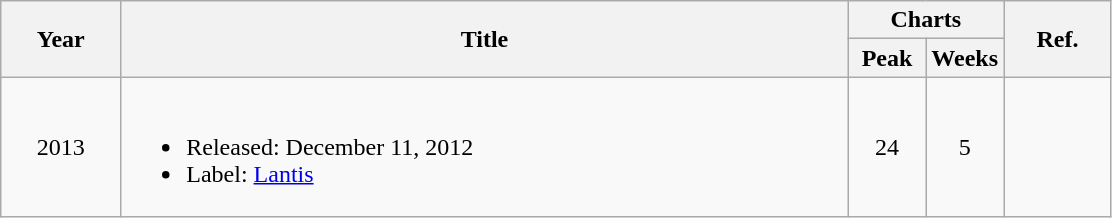<table class="wikitable">
<tr>
<th rowspan="2">Year</th>
<th rowspan="2">Title</th>
<th colspan="2">Charts</th>
<th rowspan="2">Ref.</th>
</tr>
<tr>
<th width="7%">Peak</th>
<th width="7%">Weeks</th>
</tr>
<tr>
<td align="center" rowspan="1">2013</td>
<td align="left"><br><ul><li>Released: December 11, 2012</li><li>Label: <a href='#'>Lantis</a></li></ul></td>
<td align="center">24</td>
<td align="center">5</td>
<td align="center"></td>
</tr>
</table>
